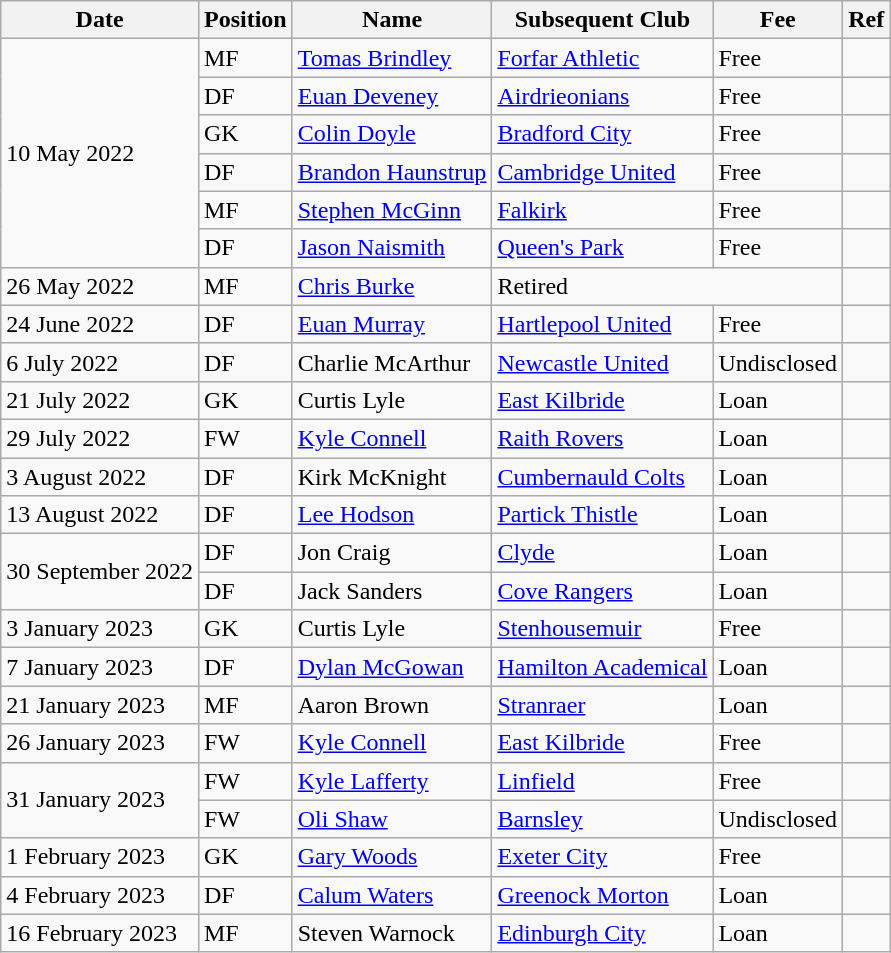<table class="wikitable">
<tr>
<th>Date</th>
<th>Position</th>
<th>Name</th>
<th>Subsequent Club</th>
<th>Fee</th>
<th>Ref</th>
</tr>
<tr>
<td rowspan="6">10 May 2022</td>
<td>MF</td>
<td><a href='#'>Tomas Brindley</a></td>
<td><a href='#'>Forfar Athletic</a></td>
<td>Free</td>
<td></td>
</tr>
<tr>
<td>DF</td>
<td> <a href='#'>Euan Deveney</a></td>
<td><a href='#'>Airdrieonians</a></td>
<td>Free</td>
<td></td>
</tr>
<tr>
<td>GK</td>
<td> <a href='#'>Colin Doyle</a></td>
<td> <a href='#'>Bradford City</a></td>
<td>Free</td>
<td></td>
</tr>
<tr>
<td>DF</td>
<td> <a href='#'>Brandon Haunstrup</a></td>
<td> <a href='#'>Cambridge United</a></td>
<td>Free</td>
<td></td>
</tr>
<tr>
<td>MF</td>
<td><a href='#'>Stephen McGinn</a></td>
<td><a href='#'>Falkirk</a></td>
<td>Free</td>
<td></td>
</tr>
<tr>
<td>DF</td>
<td><a href='#'>Jason Naismith</a></td>
<td><a href='#'>Queen's Park</a></td>
<td>Free</td>
<td></td>
</tr>
<tr>
<td>26 May 2022</td>
<td>MF</td>
<td><a href='#'>Chris Burke</a></td>
<td colspan="2">Retired</td>
<td></td>
</tr>
<tr>
<td>24 June 2022</td>
<td>DF</td>
<td><a href='#'>Euan Murray</a></td>
<td> <a href='#'>Hartlepool United</a></td>
<td>Free</td>
<td></td>
</tr>
<tr>
<td>6 July 2022</td>
<td>DF</td>
<td>Charlie McArthur</td>
<td> <a href='#'>Newcastle United</a></td>
<td>Undisclosed</td>
<td></td>
</tr>
<tr>
<td>21 July 2022</td>
<td>GK</td>
<td>Curtis Lyle</td>
<td><a href='#'>East Kilbride</a></td>
<td>Loan</td>
<td></td>
</tr>
<tr>
<td>29 July 2022</td>
<td>FW</td>
<td><a href='#'>Kyle Connell</a></td>
<td><a href='#'>Raith Rovers</a></td>
<td>Loan</td>
<td></td>
</tr>
<tr>
<td>3 August 2022</td>
<td>DF</td>
<td>Kirk McKnight</td>
<td><a href='#'>Cumbernauld Colts</a></td>
<td>Loan</td>
<td></td>
</tr>
<tr>
<td>13 August 2022</td>
<td>DF</td>
<td> <a href='#'>Lee Hodson</a></td>
<td><a href='#'>Partick Thistle</a></td>
<td>Loan</td>
<td></td>
</tr>
<tr>
<td rowspan="2">30 September 2022</td>
<td>DF</td>
<td>Jon Craig</td>
<td><a href='#'>Clyde</a></td>
<td>Loan</td>
<td></td>
</tr>
<tr>
<td>DF</td>
<td> Jack Sanders</td>
<td><a href='#'>Cove Rangers</a></td>
<td>Loan</td>
<td></td>
</tr>
<tr>
<td>3 January 2023</td>
<td>GK</td>
<td>Curtis Lyle</td>
<td><a href='#'>Stenhousemuir</a></td>
<td>Free</td>
<td></td>
</tr>
<tr>
<td>7 January 2023</td>
<td>DF</td>
<td> <a href='#'>Dylan McGowan</a></td>
<td><a href='#'>Hamilton Academical</a></td>
<td>Loan</td>
<td></td>
</tr>
<tr>
<td>21 January 2023</td>
<td>MF</td>
<td>Aaron Brown</td>
<td><a href='#'>Stranraer</a></td>
<td>Loan</td>
<td></td>
</tr>
<tr>
<td>26 January 2023</td>
<td>FW</td>
<td><a href='#'>Kyle Connell</a></td>
<td><a href='#'>East Kilbride</a></td>
<td>Free</td>
<td></td>
</tr>
<tr>
<td rowspan="2">31 January 2023</td>
<td>FW</td>
<td> <a href='#'>Kyle Lafferty</a></td>
<td> <a href='#'>Linfield</a></td>
<td>Free</td>
<td></td>
</tr>
<tr>
<td>FW</td>
<td><a href='#'>Oli Shaw</a></td>
<td> <a href='#'>Barnsley</a></td>
<td>Undisclosed</td>
<td></td>
</tr>
<tr>
<td>1 February 2023</td>
<td>GK</td>
<td> <a href='#'>Gary Woods</a></td>
<td> <a href='#'>Exeter City</a></td>
<td>Free</td>
<td></td>
</tr>
<tr>
<td>4 February 2023</td>
<td>DF</td>
<td><a href='#'>Calum Waters</a></td>
<td><a href='#'>Greenock Morton</a></td>
<td>Loan</td>
<td></td>
</tr>
<tr>
<td>16 February 2023</td>
<td>MF</td>
<td>Steven Warnock</td>
<td><a href='#'>Edinburgh City</a></td>
<td>Loan</td>
<td></td>
</tr>
</table>
